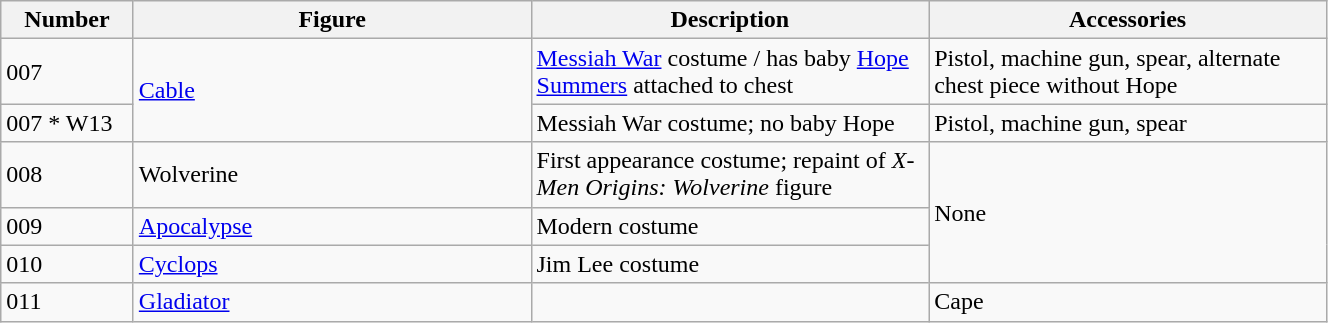<table class="wikitable" width="70%">
<tr>
<th width=10%>Number</th>
<th width=30%>Figure</th>
<th width=30%>Description</th>
<th width=30%>Accessories</th>
</tr>
<tr>
<td>007</td>
<td rowspan="2"><a href='#'>Cable</a></td>
<td><a href='#'>Messiah War</a> costume / has baby <a href='#'>Hope Summers</a> attached to chest</td>
<td>Pistol, machine gun, spear, alternate chest piece without Hope</td>
</tr>
<tr>
<td>007 * W13</td>
<td>Messiah War costume; no baby Hope</td>
<td>Pistol, machine gun, spear</td>
</tr>
<tr>
<td>008</td>
<td>Wolverine</td>
<td>First appearance costume; repaint of <em>X-Men Origins: Wolverine</em> figure</td>
<td rowspan="3">None</td>
</tr>
<tr>
<td>009</td>
<td><a href='#'>Apocalypse</a></td>
<td>Modern costume</td>
</tr>
<tr>
<td>010</td>
<td><a href='#'>Cyclops</a></td>
<td>Jim Lee costume</td>
</tr>
<tr>
<td>011</td>
<td><a href='#'>Gladiator</a></td>
<td></td>
<td>Cape</td>
</tr>
</table>
